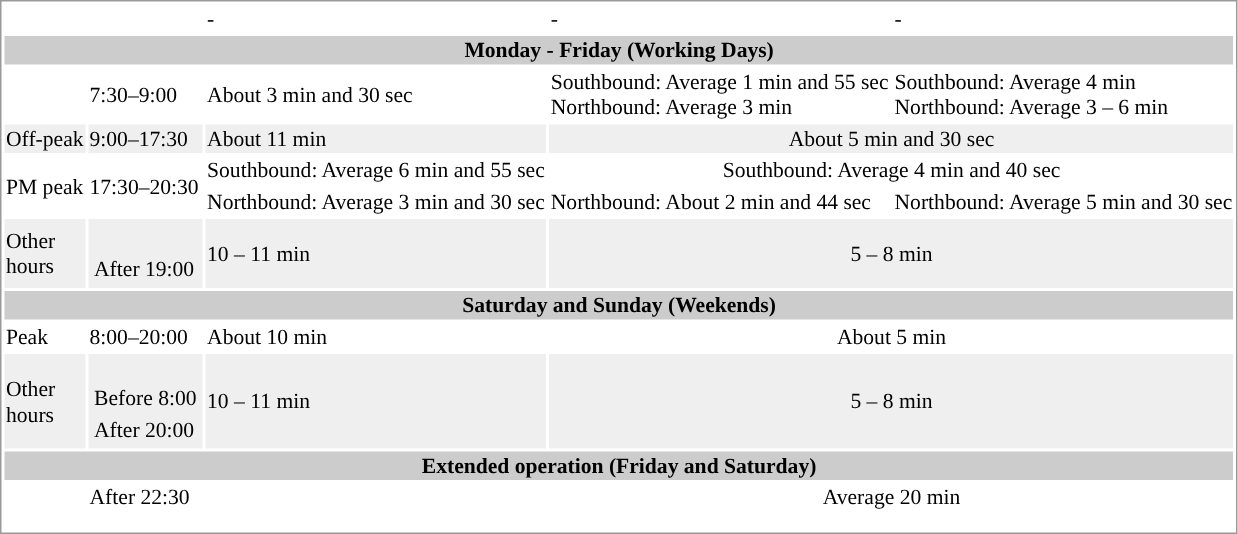<table border=0 style="border:1px solid #999;background-color:white;text-align:left;font-size:90%" class="mw-collapsible">
<tr>
<td colspan=2></td>
<td> - <br> </td>
<td> - <br> </td>
<td> - <br> </td>
</tr>
<tr bgcolor=#cccccc>
<th colspan=5; align=center>Monday - Friday (Working Days)</th>
</tr>
<tr>
<td></td>
<td>7:30–9:00</td>
<td>About 3 min and 30 sec</td>
<td>Southbound: Average 1 min and 55 sec<br>Northbound: Average 3 min</td>
<td>Southbound: Average 4 min <br>Northbound: Average 3 – 6 min</td>
</tr>
<tr bgcolor=#EFEFEF>
<td>Off-peak</td>
<td>9:00–17:30</td>
<td>About 11 min</td>
<td colspan="2" align="center">About 5 min and 30 sec</td>
</tr>
<tr>
<td rowspan=2>PM peak</td>
<td rowspan=2>17:30–20:30</td>
<td>Southbound: Average 6 min and 55 sec</td>
<td colspan="2" align="center">Southbound: Average 4 min and 40 sec</td>
</tr>
<tr>
<td>Northbound: Average 3 min and 30 sec</td>
<td>Northbound: About 2 min and 44 sec</td>
<td>Northbound: Average 5 min and 30 sec</td>
</tr>
<tr bgcolor=#EFEFEF>
<td>Other<br> hours</td>
<td><br><table>
<tr>
<td></td>
</tr>
<tr>
<td>After 19:00</td>
</tr>
</table>
</td>
<td>10 – 11 min</td>
<td colspan="2" align="center">5 – 8 min</td>
</tr>
<tr bgcolor=#cccccc>
<th colspan=5 align=center>Saturday and Sunday (Weekends)</th>
</tr>
<tr>
<td>Peak</td>
<td>8:00–20:00</td>
<td>About 10 min</td>
<td colspan="2" align="center">About 5 min</td>
</tr>
<tr bgcolor=#EFEFEF>
<td>Other<br> hours</td>
<td><br><table>
<tr>
<td>Before 8:00</td>
</tr>
<tr>
<td>After 20:00</td>
</tr>
</table>
</td>
<td>10 – 11 min</td>
<td colspan="2" align="center">5 – 8 min</td>
</tr>
<tr bgcolor=#cccccc>
<th colspan=5 align=center>Extended operation (Friday and Saturday)</th>
</tr>
<tr>
<td></td>
<td>After 22:30</td>
<td></td>
<td colspan="2" align="center">Average 20 min</td>
</tr>
<tr style="background:#">
<td colspan = "7"></td>
</tr>
<tr>
<td colspan = "5"></td>
</tr>
<tr style="background:#">
<td colspan = "5"></onlyinclude></td>
</tr>
</table>
